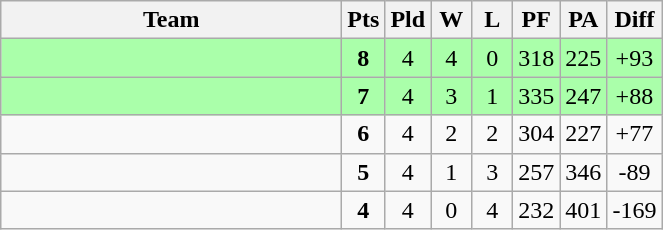<table class=wikitable style="text-align:center">
<tr>
<th width=220>Team</th>
<th width=20>Pts</th>
<th width=20>Pld</th>
<th width=20>W</th>
<th width=20>L</th>
<th width=20>PF</th>
<th width=20>PA</th>
<th width=25>Diff</th>
</tr>
<tr bgcolor=#aaffaa>
<td align=left></td>
<td><strong>8</strong></td>
<td>4</td>
<td>4</td>
<td>0</td>
<td>318</td>
<td>225</td>
<td>+93</td>
</tr>
<tr bgcolor=#aaffaa>
<td align=left></td>
<td><strong>7</strong></td>
<td>4</td>
<td>3</td>
<td>1</td>
<td>335</td>
<td>247</td>
<td>+88</td>
</tr>
<tr bgcolor=>
<td align=left></td>
<td><strong>6</strong></td>
<td>4</td>
<td>2</td>
<td>2</td>
<td>304</td>
<td>227</td>
<td>+77</td>
</tr>
<tr bgcolor=>
<td align=left></td>
<td><strong>5</strong></td>
<td>4</td>
<td>1</td>
<td>3</td>
<td>257</td>
<td>346</td>
<td>-89</td>
</tr>
<tr bgcolor=>
<td align=left><br></td>
<td><strong>4</strong></td>
<td>4</td>
<td>0</td>
<td>4</td>
<td>232</td>
<td>401</td>
<td>-169</td>
</tr>
</table>
